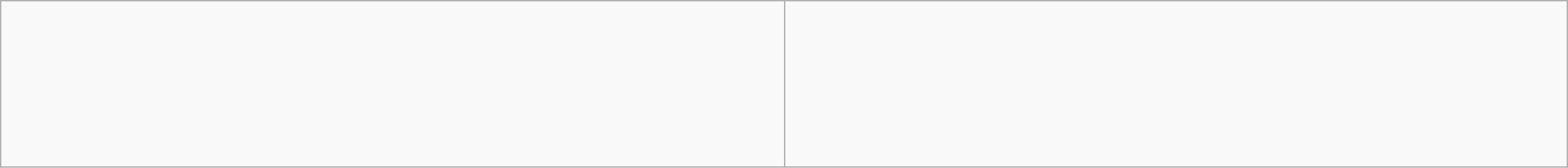<table class=wikitable width=100% style="font-size:115%;">
<tr>
<td><br><br>
<br>
<br>
<br>
<br></td>
<td><br><br>
<br>
<br>
<br>
<br></td>
</tr>
</table>
